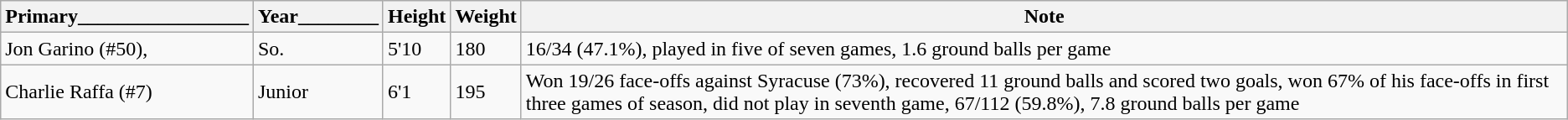<table class="wikitable">
<tr>
<th>Primary_________________</th>
<th>Year________</th>
<th>Height</th>
<th>Weight</th>
<th>Note</th>
</tr>
<tr>
<td>Jon Garino (#50),</td>
<td>So.</td>
<td>5'10</td>
<td>180</td>
<td>16/34 (47.1%), played in five of seven games, 1.6 ground balls per game</td>
</tr>
<tr>
<td>Charlie Raffa (#7)</td>
<td>Junior</td>
<td>6'1</td>
<td>195</td>
<td>Won 19/26 face-offs against Syracuse (73%), recovered 11 ground balls and scored two goals, won 67% of his face-offs in first three games of season, did not play in seventh game, 67/112 (59.8%), 7.8 ground balls per game</td>
</tr>
</table>
